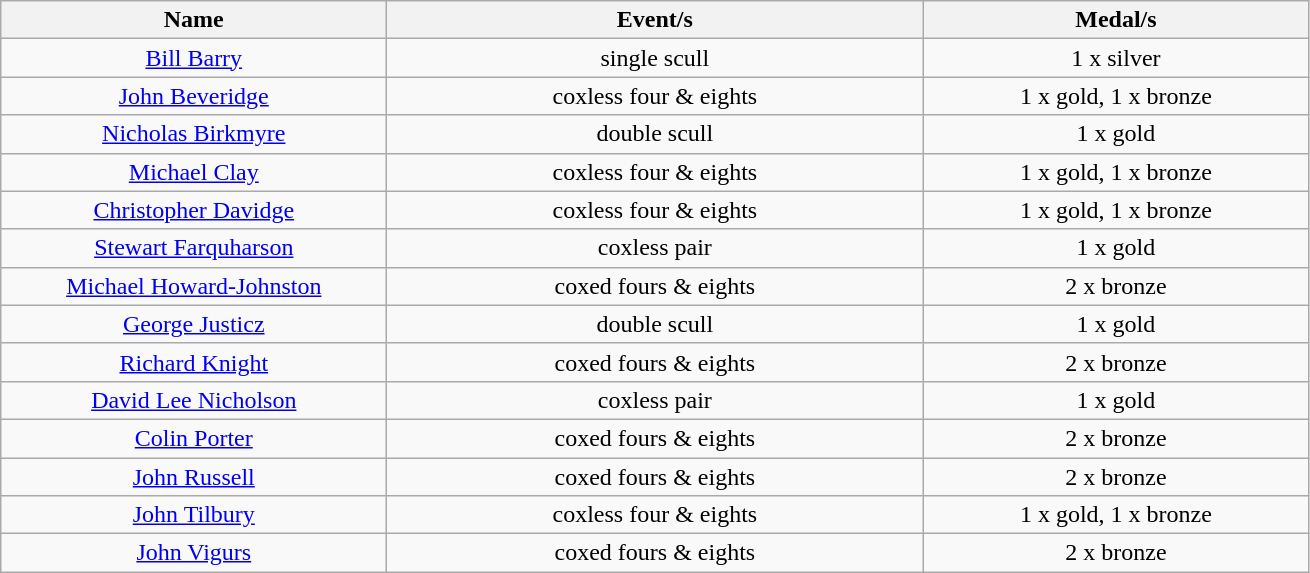<table class="wikitable" style="text-align: center">
<tr>
<th width=250>Name</th>
<th width=350>Event/s</th>
<th width=250>Medal/s</th>
</tr>
<tr>
<td><a href='#'>Bill Barry</a></td>
<td>single scull</td>
<td>1 x silver</td>
</tr>
<tr>
<td><a href='#'>John Beveridge</a></td>
<td>coxless four & eights</td>
<td>1 x gold, 1 x bronze</td>
</tr>
<tr>
<td><a href='#'>Nicholas Birkmyre</a></td>
<td>double scull</td>
<td>1 x gold</td>
</tr>
<tr>
<td><a href='#'>Michael Clay</a></td>
<td>coxless four & eights</td>
<td>1 x gold, 1 x bronze</td>
</tr>
<tr>
<td><a href='#'>Christopher Davidge</a></td>
<td>coxless four & eights</td>
<td>1 x gold, 1 x bronze</td>
</tr>
<tr>
<td><a href='#'>Stewart Farquharson</a></td>
<td>coxless pair</td>
<td>1 x gold</td>
</tr>
<tr>
<td><a href='#'>Michael Howard-Johnston</a></td>
<td>coxed fours & eights</td>
<td>2 x bronze</td>
</tr>
<tr>
<td><a href='#'>George Justicz</a></td>
<td>double scull</td>
<td>1 x gold</td>
</tr>
<tr>
<td><a href='#'>Richard Knight</a></td>
<td>coxed fours & eights</td>
<td>2 x bronze</td>
</tr>
<tr>
<td><a href='#'>David Lee Nicholson</a></td>
<td>coxless pair</td>
<td>1 x gold</td>
</tr>
<tr>
<td><a href='#'>Colin Porter</a></td>
<td>coxed fours & eights</td>
<td>2 x bronze</td>
</tr>
<tr>
<td><a href='#'>John Russell</a></td>
<td>coxed fours & eights</td>
<td>2 x bronze</td>
</tr>
<tr>
<td><a href='#'>John Tilbury</a></td>
<td>coxless four & eights</td>
<td>1 x gold, 1 x bronze</td>
</tr>
<tr>
<td><a href='#'>John Vigurs</a></td>
<td>coxed fours & eights</td>
<td>2 x bronze</td>
</tr>
</table>
